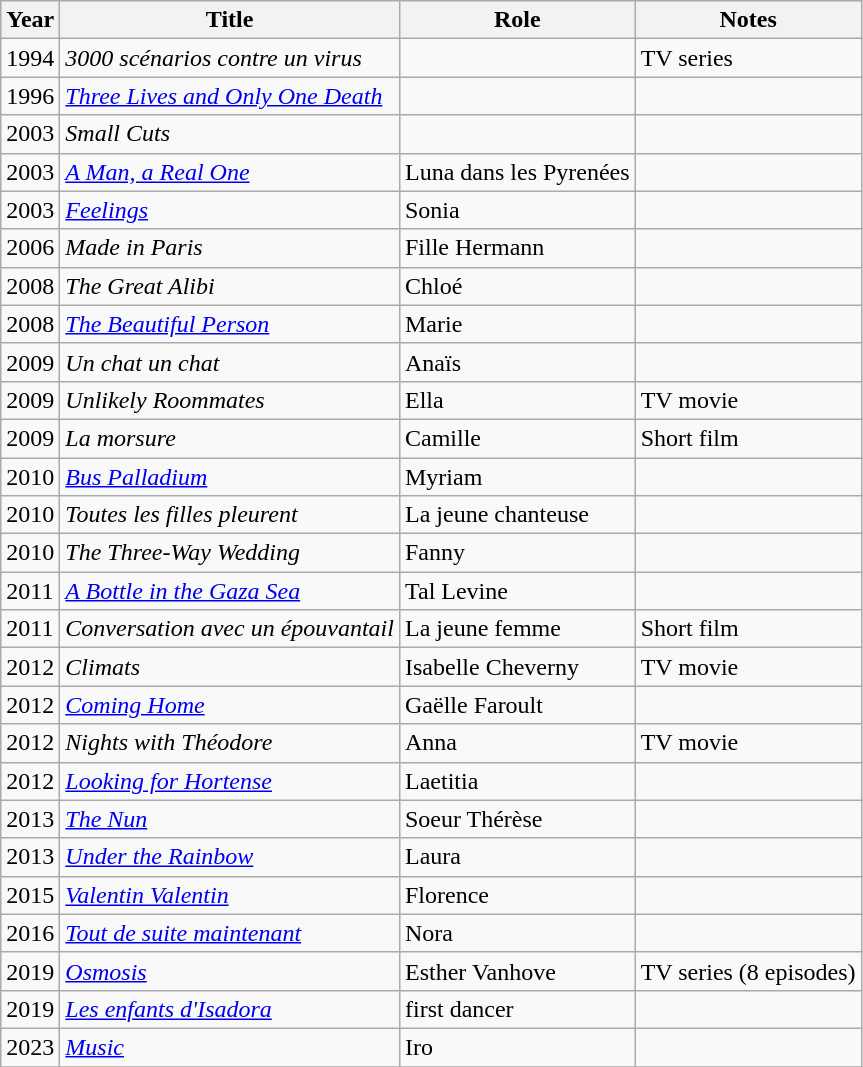<table class="wikitable sortable">
<tr>
<th>Year</th>
<th>Title</th>
<th>Role</th>
<th class="unsortable">Notes</th>
</tr>
<tr>
<td>1994</td>
<td><em>3000 scénarios contre un virus</em></td>
<td></td>
<td>TV series</td>
</tr>
<tr>
<td>1996</td>
<td><em><a href='#'>Three Lives and Only One Death</a></em></td>
<td></td>
<td></td>
</tr>
<tr>
<td>2003</td>
<td><em>Small Cuts</em></td>
<td></td>
<td></td>
</tr>
<tr>
<td>2003</td>
<td><em><a href='#'>A Man, a Real One</a></em></td>
<td>Luna dans les Pyrenées</td>
<td></td>
</tr>
<tr>
<td>2003</td>
<td><em><a href='#'>Feelings</a></em></td>
<td>Sonia</td>
<td></td>
</tr>
<tr>
<td>2006</td>
<td><em>Made in Paris</em></td>
<td>Fille Hermann</td>
<td></td>
</tr>
<tr>
<td>2008</td>
<td><em>The Great Alibi</em></td>
<td>Chloé</td>
<td></td>
</tr>
<tr>
<td>2008</td>
<td><em><a href='#'>The Beautiful Person</a></em></td>
<td>Marie</td>
<td></td>
</tr>
<tr>
<td>2009</td>
<td><em>Un chat un chat</em></td>
<td>Anaïs</td>
<td></td>
</tr>
<tr>
<td>2009</td>
<td><em>Unlikely Roommates</em></td>
<td>Ella</td>
<td>TV movie</td>
</tr>
<tr>
<td>2009</td>
<td><em>La morsure</em></td>
<td>Camille</td>
<td>Short film</td>
</tr>
<tr>
<td>2010</td>
<td><em><a href='#'>Bus Palladium</a></em></td>
<td>Myriam</td>
<td></td>
</tr>
<tr>
<td>2010</td>
<td><em>Toutes les filles pleurent</em></td>
<td>La jeune chanteuse</td>
<td></td>
</tr>
<tr>
<td>2010</td>
<td><em>The Three-Way Wedding</em></td>
<td>Fanny</td>
<td></td>
</tr>
<tr>
<td>2011</td>
<td><em><a href='#'>A Bottle in the Gaza Sea</a></em></td>
<td>Tal Levine</td>
<td></td>
</tr>
<tr>
<td>2011</td>
<td><em>Conversation avec un épouvantail</em></td>
<td>La jeune femme</td>
<td>Short film</td>
</tr>
<tr>
<td>2012</td>
<td><em>Climats</em></td>
<td>Isabelle Cheverny</td>
<td>TV movie</td>
</tr>
<tr>
<td>2012</td>
<td><em><a href='#'>Coming Home</a></em></td>
<td>Gaëlle Faroult</td>
<td></td>
</tr>
<tr>
<td>2012</td>
<td><em>Nights with Théodore</em></td>
<td>Anna</td>
<td>TV movie</td>
</tr>
<tr>
<td>2012</td>
<td><em><a href='#'>Looking for Hortense</a></em></td>
<td>Laetitia</td>
<td></td>
</tr>
<tr>
<td>2013</td>
<td><em><a href='#'>The Nun</a></em></td>
<td>Soeur Thérèse</td>
<td></td>
</tr>
<tr>
<td>2013</td>
<td><em><a href='#'>Under the Rainbow</a></em></td>
<td>Laura</td>
<td></td>
</tr>
<tr>
<td>2015</td>
<td><em><a href='#'>Valentin Valentin</a></em></td>
<td>Florence</td>
<td></td>
</tr>
<tr>
<td>2016</td>
<td><em><a href='#'>Tout de suite maintenant</a></em></td>
<td>Nora</td>
<td></td>
</tr>
<tr>
<td>2019</td>
<td><em><a href='#'>Osmosis</a></em></td>
<td>Esther Vanhove</td>
<td>TV series (8 episodes)</td>
</tr>
<tr>
<td>2019</td>
<td><em><a href='#'>Les enfants d'Isadora</a></em></td>
<td>first dancer</td>
<td></td>
</tr>
<tr>
<td>2023</td>
<td><em><a href='#'>Music</a></em></td>
<td>Iro</td>
<td></td>
</tr>
<tr>
</tr>
</table>
